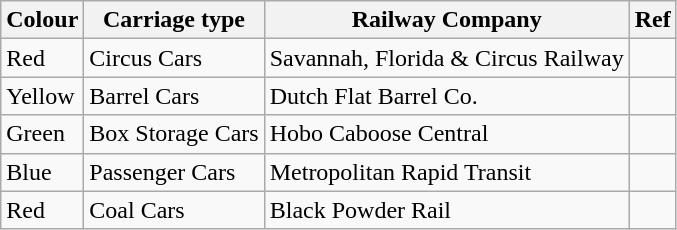<table class="wikitable">
<tr>
<th>Colour</th>
<th>Carriage type</th>
<th>Railway Company</th>
<th>Ref</th>
</tr>
<tr>
<td>Red</td>
<td>Circus Cars</td>
<td>Savannah, Florida & Circus Railway</td>
<td></td>
</tr>
<tr>
<td>Yellow</td>
<td>Barrel Cars</td>
<td>Dutch Flat Barrel Co.</td>
<td></td>
</tr>
<tr>
<td>Green</td>
<td>Box Storage Cars</td>
<td>Hobo Caboose Central</td>
<td></td>
</tr>
<tr>
<td>Blue</td>
<td>Passenger Cars</td>
<td>Metropolitan Rapid Transit</td>
<td></td>
</tr>
<tr>
<td>Red</td>
<td>Coal Cars</td>
<td>Black Powder Rail</td>
<td></td>
</tr>
</table>
